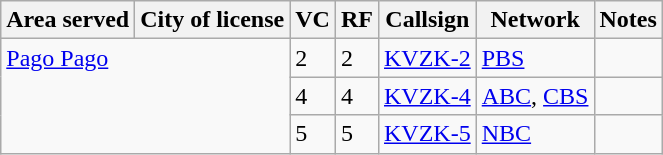<table class="sortable wikitable" style="margin: 1em 1em 1em 0; background: #f9f9f9;">
<tr>
<th>Area served</th>
<th>City of license</th>
<th>VC</th>
<th>RF</th>
<th>Callsign</th>
<th>Network</th>
<th class="unsortable">Notes</th>
</tr>
<tr style="vertical-align: top; text-align: left;">
<td colspan="2" rowspan="3"><a href='#'>Pago Pago</a></td>
<td>2</td>
<td>2</td>
<td><a href='#'>KVZK-2</a></td>
<td><a href='#'>PBS</a></td>
<td></td>
</tr>
<tr style="vertical-align: top; text-align: left;">
<td>4</td>
<td>4</td>
<td><a href='#'>KVZK-4</a></td>
<td><a href='#'>ABC</a>, <a href='#'>CBS</a></td>
<td></td>
</tr>
<tr style="vertical-align: top; text-align: left;">
<td>5</td>
<td>5</td>
<td><a href='#'>KVZK-5</a></td>
<td><a href='#'>NBC</a></td>
<td></td>
</tr>
</table>
